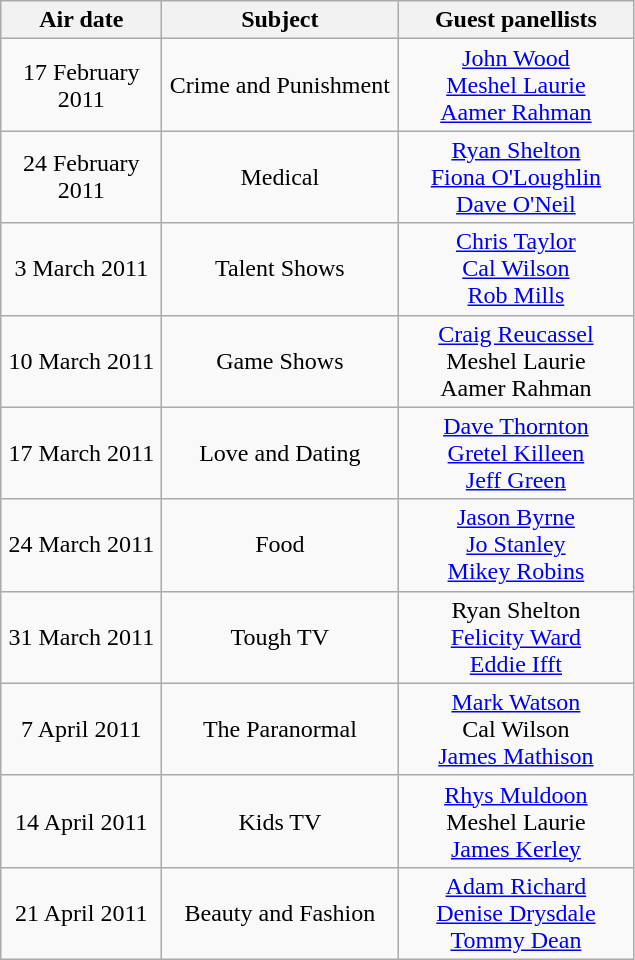<table class="wikitable" style="text-align:center;">
<tr>
<th style="width:100px;">Air date</th>
<th style="width:150px;">Subject</th>
<th style="width:150px;">Guest panellists</th>
</tr>
<tr>
<td>17 February 2011</td>
<td>Crime and Punishment</td>
<td><a href='#'>John Wood</a><br><a href='#'>Meshel Laurie</a><br><a href='#'>Aamer Rahman</a></td>
</tr>
<tr>
<td>24 February 2011</td>
<td>Medical</td>
<td><a href='#'>Ryan Shelton</a><br><a href='#'>Fiona O'Loughlin</a><br><a href='#'>Dave O'Neil</a></td>
</tr>
<tr>
<td>3 March 2011</td>
<td>Talent Shows</td>
<td><a href='#'>Chris Taylor</a><br><a href='#'>Cal Wilson</a><br><a href='#'>Rob Mills</a></td>
</tr>
<tr>
<td>10 March 2011</td>
<td>Game Shows</td>
<td><a href='#'>Craig Reucassel</a><br>Meshel Laurie<br>Aamer Rahman</td>
</tr>
<tr>
<td>17 March 2011</td>
<td>Love and Dating</td>
<td><a href='#'>Dave Thornton</a><br><a href='#'>Gretel Killeen</a><br><a href='#'>Jeff Green</a></td>
</tr>
<tr>
<td>24 March 2011</td>
<td>Food</td>
<td><a href='#'>Jason Byrne</a><br><a href='#'>Jo Stanley</a><br><a href='#'>Mikey Robins</a></td>
</tr>
<tr>
<td>31 March 2011</td>
<td>Tough TV</td>
<td>Ryan Shelton<br><a href='#'>Felicity Ward</a><br><a href='#'>Eddie Ifft</a></td>
</tr>
<tr>
<td>7 April 2011</td>
<td>The Paranormal</td>
<td><a href='#'>Mark Watson</a><br>Cal Wilson<br><a href='#'>James Mathison</a></td>
</tr>
<tr>
<td>14 April 2011</td>
<td>Kids TV</td>
<td><a href='#'>Rhys Muldoon</a><br>Meshel Laurie<br><a href='#'>James Kerley</a></td>
</tr>
<tr>
<td>21 April 2011</td>
<td>Beauty and Fashion</td>
<td><a href='#'>Adam Richard</a><br><a href='#'>Denise Drysdale</a><br><a href='#'>Tommy Dean</a></td>
</tr>
</table>
